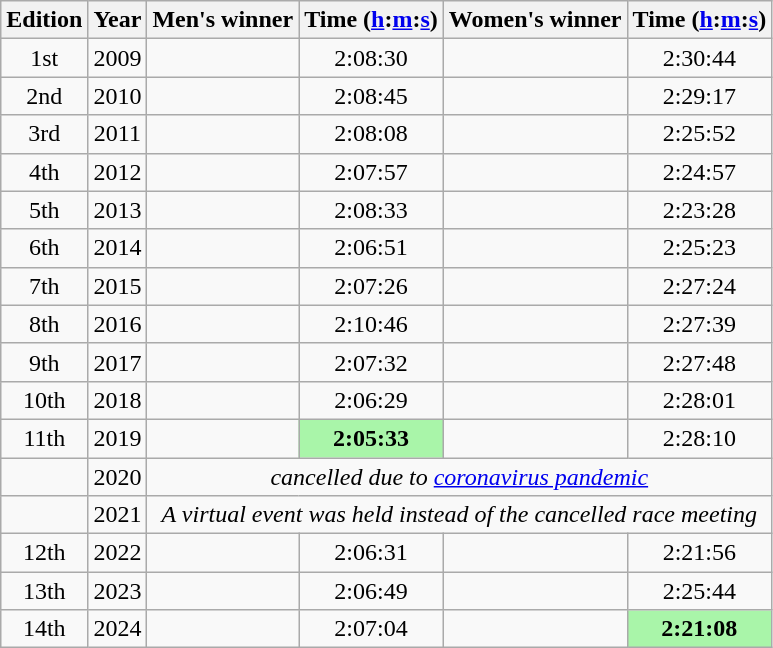<table class="wikitable sortable" style="text-align:center">
<tr>
<th class=unsortable>Edition</th>
<th>Year</th>
<th class=unsortable>Men's winner</th>
<th>Time (<a href='#'>h</a>:<a href='#'>m</a>:<a href='#'>s</a>)</th>
<th class=unsortable>Women's winner</th>
<th>Time (<a href='#'>h</a>:<a href='#'>m</a>:<a href='#'>s</a>)</th>
</tr>
<tr>
<td>1st</td>
<td>2009</td>
<td align=left></td>
<td>2:08:30</td>
<td align=left></td>
<td>2:30:44</td>
</tr>
<tr>
<td>2nd</td>
<td>2010</td>
<td align=left></td>
<td>2:08:45</td>
<td align=left></td>
<td>2:29:17</td>
</tr>
<tr>
<td>3rd</td>
<td>2011</td>
<td align=left></td>
<td>2:08:08</td>
<td align=left></td>
<td>2:25:52</td>
</tr>
<tr>
<td>4th</td>
<td>2012</td>
<td align=left></td>
<td>2:07:57</td>
<td align=left></td>
<td>2:24:57</td>
</tr>
<tr>
<td>5th</td>
<td>2013</td>
<td align=left></td>
<td>2:08:33</td>
<td align=left></td>
<td>2:23:28</td>
</tr>
<tr>
<td>6th</td>
<td>2014</td>
<td align=left></td>
<td>2:06:51</td>
<td align=left></td>
<td>2:25:23</td>
</tr>
<tr>
<td>7th</td>
<td>2015</td>
<td align=left></td>
<td>2:07:26</td>
<td align=left></td>
<td>2:27:24</td>
</tr>
<tr>
<td>8th</td>
<td>2016</td>
<td align=left></td>
<td>2:10:46</td>
<td align=left></td>
<td>2:27:39</td>
</tr>
<tr>
<td>9th</td>
<td>2017</td>
<td align=left></td>
<td>2:07:32</td>
<td align=left></td>
<td>2:27:48</td>
</tr>
<tr>
<td>10th</td>
<td>2018</td>
<td align=left></td>
<td>2:06:29</td>
<td align=left></td>
<td>2:28:01</td>
</tr>
<tr>
<td>11th</td>
<td>2019</td>
<td align=left></td>
<td style="background:#a9f5a9;"><strong>2:05:33</strong></td>
<td align=left></td>
<td>2:28:10</td>
</tr>
<tr>
<td></td>
<td>2020</td>
<td colspan="4" style="text-align:center;"><em>cancelled due to <a href='#'>coronavirus pandemic</a></em></td>
</tr>
<tr>
<td></td>
<td>2021</td>
<td colspan="4" style="text-align:center;"><em>A virtual event was held instead of the cancelled race meeting</em></td>
</tr>
<tr>
<td>12th</td>
<td>2022</td>
<td align=left></td>
<td>2:06:31</td>
<td align=left></td>
<td>2:21:56</td>
</tr>
<tr>
<td>13th</td>
<td>2023</td>
<td align=left></td>
<td>2:06:49</td>
<td align=left></td>
<td>2:25:44</td>
</tr>
<tr>
<td>14th</td>
<td>2024</td>
<td align=left></td>
<td>2:07:04</td>
<td align=left></td>
<td style="background:#a9f5a9;"><strong>2:21:08</strong></td>
</tr>
</table>
